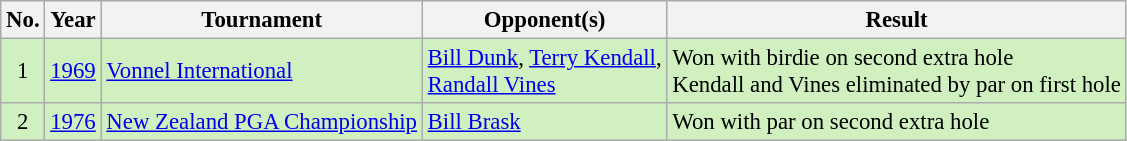<table class="wikitable" style="font-size:95%;">
<tr>
<th>No.</th>
<th>Year</th>
<th>Tournament</th>
<th>Opponent(s)</th>
<th>Result</th>
</tr>
<tr style="background:#D0F0C0;">
<td align=center>1</td>
<td><a href='#'>1969</a></td>
<td><a href='#'>Vonnel International</a></td>
<td> <a href='#'>Bill Dunk</a>,  <a href='#'>Terry Kendall</a>,<br> <a href='#'>Randall Vines</a></td>
<td>Won with birdie on second extra hole<br>Kendall and Vines eliminated by par on first hole</td>
</tr>
<tr style="background:#D0F0C0;">
<td align=center>2</td>
<td><a href='#'>1976</a></td>
<td><a href='#'>New Zealand PGA Championship</a></td>
<td> <a href='#'>Bill Brask</a></td>
<td>Won with par on second extra hole</td>
</tr>
</table>
